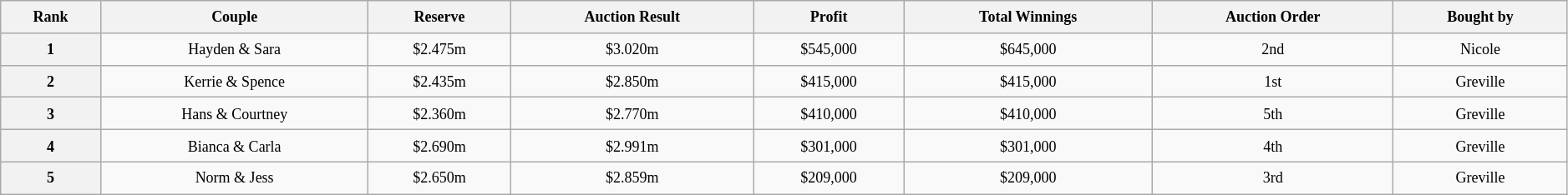<table class="wikitable sortable" style="text-align: center; font-size: 9pt; line-height:20px; width:99%">
<tr>
<th>Rank</th>
<th>Couple</th>
<th>Reserve</th>
<th>Auction Result</th>
<th>Profit</th>
<th>Total Winnings</th>
<th>Auction Order</th>
<th>Bought by</th>
</tr>
<tr>
<th>1</th>
<td>Hayden & Sara</td>
<td>$2.475m</td>
<td>$3.020m</td>
<td>$545,000</td>
<td>$645,000</td>
<td>2nd</td>
<td>Nicole</td>
</tr>
<tr>
<th>2</th>
<td>Kerrie & Spence</td>
<td>$2.435m</td>
<td>$2.850m</td>
<td>$415,000</td>
<td>$415,000</td>
<td>1st</td>
<td>Greville</td>
</tr>
<tr>
<th>3</th>
<td>Hans & Courtney</td>
<td>$2.360m</td>
<td>$2.770m</td>
<td>$410,000</td>
<td>$410,000</td>
<td>5th</td>
<td>Greville</td>
</tr>
<tr>
<th>4</th>
<td>Bianca & Carla</td>
<td>$2.690m</td>
<td>$2.991m</td>
<td>$301,000</td>
<td>$301,000</td>
<td>4th</td>
<td>Greville</td>
</tr>
<tr>
<th>5</th>
<td>Norm & Jess</td>
<td>$2.650m</td>
<td>$2.859m</td>
<td>$209,000</td>
<td>$209,000</td>
<td>3rd</td>
<td>Greville</td>
</tr>
</table>
